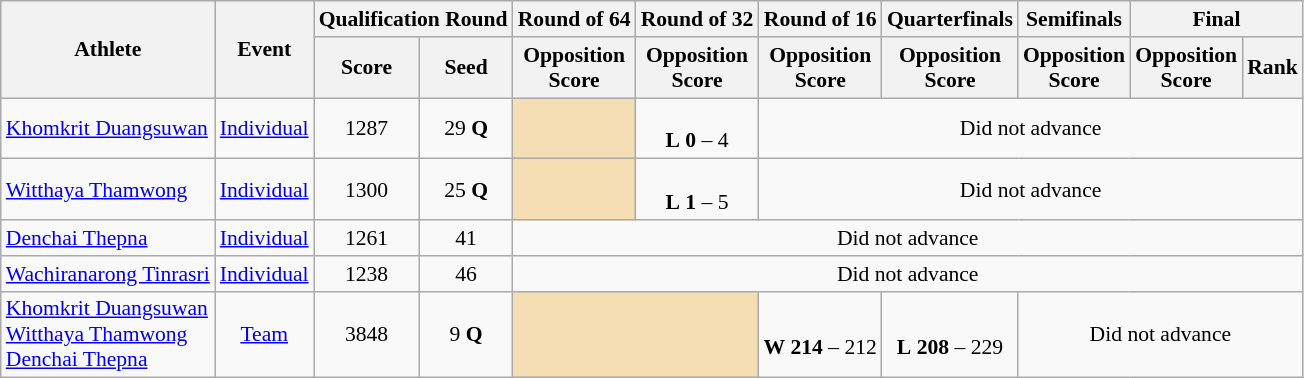<table class=wikitable style="font-size:90%; text-align:center">
<tr>
<th rowspan="2">Athlete</th>
<th rowspan="2">Event</th>
<th colspan="2">Qualification Round</th>
<th>Round of 64</th>
<th>Round of 32</th>
<th>Round of 16</th>
<th>Quarterfinals</th>
<th>Semifinals</th>
<th colspan="2">Final</th>
</tr>
<tr>
<th>Score</th>
<th>Seed</th>
<th>Opposition<br>Score</th>
<th>Opposition<br>Score</th>
<th>Opposition<br>Score</th>
<th>Opposition<br>Score</th>
<th>Opposition<br>Score</th>
<th>Opposition<br>Score</th>
<th>Rank</th>
</tr>
<tr>
<td align=left><a href='#'>Khomkrit Duangsuwan</a></td>
<td align=center><a href='#'>Individual</a></td>
<td>1287</td>
<td>29 <strong>Q</strong></td>
<td bgcolor=wheat></td>
<td><br><strong>L</strong> <strong>0</strong> – 4</td>
<td colspan=5>Did not advance</td>
</tr>
<tr>
<td align=left><a href='#'>Witthaya Thamwong</a></td>
<td align=center><a href='#'>Individual</a></td>
<td>1300</td>
<td>25 <strong>Q</strong></td>
<td bgcolor=wheat></td>
<td><br><strong>L</strong> <strong>1</strong> – 5</td>
<td colspan=5>Did not advance</td>
</tr>
<tr>
<td align=left><a href='#'>Denchai Thepna</a></td>
<td align=center><a href='#'>Individual</a></td>
<td>1261</td>
<td>41</td>
<td colspan=8>Did not advance</td>
</tr>
<tr>
<td align=left><a href='#'>Wachiranarong Tinrasri</a></td>
<td align=center><a href='#'>Individual</a></td>
<td>1238</td>
<td>46</td>
<td colspan=8>Did not advance</td>
</tr>
<tr>
<td align=left><a href='#'>Khomkrit Duangsuwan</a><br><a href='#'>Witthaya Thamwong</a><br><a href='#'>Denchai Thepna</a></td>
<td align=center><a href='#'>Team</a></td>
<td>3848</td>
<td>9 <strong>Q</strong></td>
<td colspan=2 bgcolor=wheat></td>
<td><br><strong>W</strong> <strong>214</strong> – 212</td>
<td><br><strong>L</strong> <strong>208</strong> – 229</td>
<td colspan=3>Did not advance</td>
</tr>
</table>
